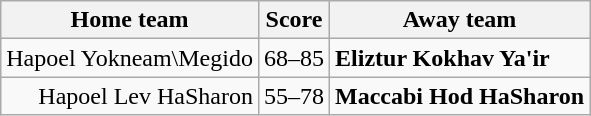<table class="wikitable" style="text-align: center">
<tr>
<th>Home team</th>
<th>Score</th>
<th>Away team</th>
</tr>
<tr>
<td align="right">Hapoel Yokneam\Megido</td>
<td>68–85</td>
<td align="left"><strong>Eliztur Kokhav Ya'ir</strong></td>
</tr>
<tr>
<td align="right">Hapoel Lev HaSharon</td>
<td>55–78</td>
<td align="left"><strong>Maccabi Hod HaSharon</strong></td>
</tr>
</table>
